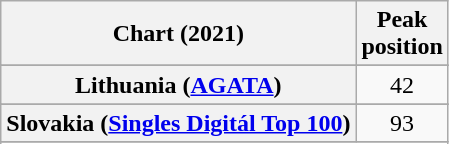<table class="wikitable sortable plainrowheaders" style="text-align:center">
<tr>
<th scope="col">Chart (2021)</th>
<th scope="col">Peak<br>position</th>
</tr>
<tr>
</tr>
<tr>
</tr>
<tr>
</tr>
<tr>
</tr>
<tr>
</tr>
<tr>
<th scope="row">Lithuania (<a href='#'>AGATA</a>)</th>
<td>42</td>
</tr>
<tr>
</tr>
<tr>
</tr>
<tr>
</tr>
<tr>
<th scope="row">Slovakia (<a href='#'>Singles Digitál Top 100</a>)</th>
<td>93</td>
</tr>
<tr>
</tr>
<tr>
</tr>
<tr>
</tr>
<tr>
</tr>
<tr>
</tr>
<tr>
</tr>
<tr>
</tr>
</table>
